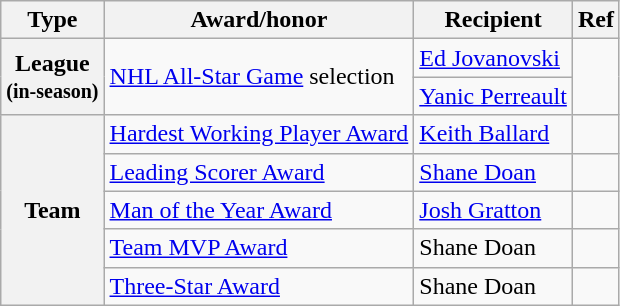<table class="wikitable">
<tr>
<th scope="col">Type</th>
<th scope="col">Award/honor</th>
<th scope="col">Recipient</th>
<th scope="col">Ref</th>
</tr>
<tr>
<th scope="row" rowspan="2">League<br><small>(in-season)</small></th>
<td rowspan="2"><a href='#'>NHL All-Star Game</a> selection</td>
<td><a href='#'>Ed Jovanovski</a></td>
<td rowspan="2"></td>
</tr>
<tr>
<td><a href='#'>Yanic Perreault</a></td>
</tr>
<tr>
<th scope="row" rowspan="5">Team</th>
<td><a href='#'>Hardest Working Player Award</a></td>
<td><a href='#'>Keith Ballard</a></td>
<td></td>
</tr>
<tr>
<td><a href='#'>Leading Scorer Award</a></td>
<td><a href='#'>Shane Doan</a></td>
<td></td>
</tr>
<tr>
<td><a href='#'>Man of the Year Award</a></td>
<td><a href='#'>Josh Gratton</a></td>
<td></td>
</tr>
<tr>
<td><a href='#'>Team MVP Award</a></td>
<td>Shane Doan</td>
<td></td>
</tr>
<tr>
<td><a href='#'>Three-Star Award</a></td>
<td>Shane Doan</td>
<td></td>
</tr>
</table>
